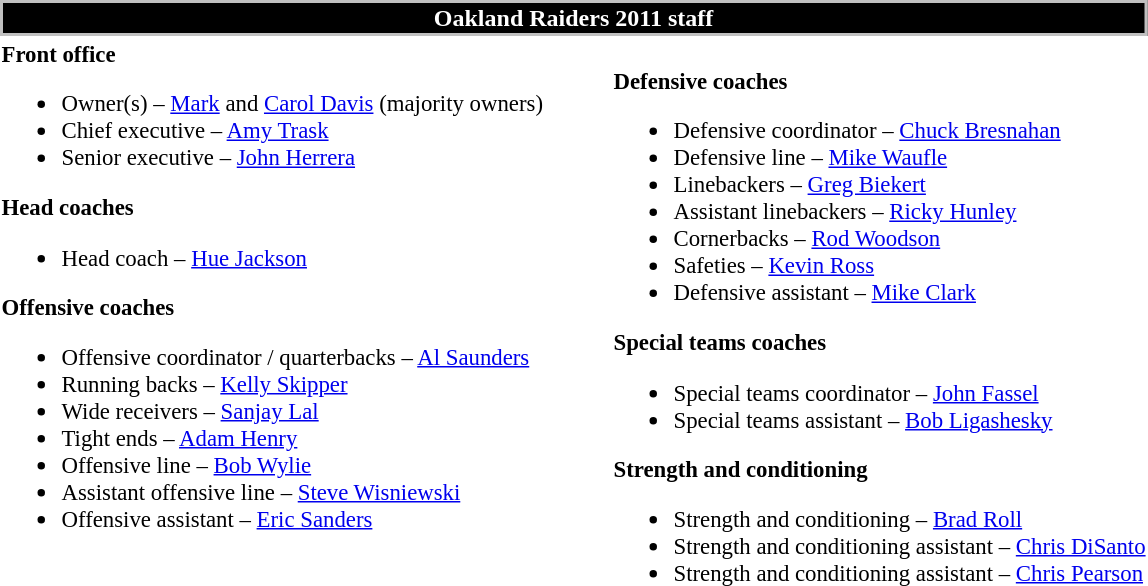<table class="toccolours" style="text-align: left">
<tr>
<th colspan="7" style="background:black; color:white; text-align: center; border:2px solid silver;"><strong>Oakland Raiders 2011 staff</strong></th>
</tr>
<tr>
<td style="font-size:95%; vertical-align:top;"><strong>Front office</strong><br><ul><li>Owner(s) – <a href='#'>Mark</a> and <a href='#'>Carol Davis</a> (majority owners)</li><li>Chief executive – <a href='#'>Amy Trask</a></li><li>Senior executive – <a href='#'>John Herrera</a></li></ul><strong>Head coaches</strong><ul><li>Head coach – <a href='#'>Hue Jackson</a></li></ul><strong>Offensive coaches</strong><ul><li>Offensive coordinator / quarterbacks – <a href='#'>Al Saunders</a></li><li>Running backs – <a href='#'>Kelly Skipper</a></li><li>Wide receivers – <a href='#'>Sanjay Lal</a></li><li>Tight ends –  <a href='#'>Adam Henry</a></li><li>Offensive line – <a href='#'>Bob Wylie</a></li><li>Assistant offensive line – <a href='#'>Steve Wisniewski</a></li><li>Offensive assistant – <a href='#'>Eric Sanders</a></li></ul></td>
<td width="35"> </td>
<td valign="top"></td>
<td style="font-size: 95%;" valign="top"><br><strong>Defensive coaches</strong><ul><li>Defensive coordinator – <a href='#'>Chuck Bresnahan</a></li><li>Defensive line – <a href='#'>Mike Waufle</a></li><li>Linebackers – <a href='#'>Greg Biekert</a></li><li>Assistant linebackers – <a href='#'>Ricky Hunley</a></li><li>Cornerbacks – <a href='#'>Rod Woodson</a></li><li>Safeties – <a href='#'>Kevin Ross</a></li><li>Defensive assistant – <a href='#'>Mike Clark</a></li></ul><strong>Special teams coaches</strong><ul><li>Special teams coordinator – <a href='#'>John Fassel</a></li><li>Special teams assistant – <a href='#'>Bob Ligashesky</a></li></ul><strong>Strength and conditioning</strong><ul><li>Strength and conditioning – <a href='#'>Brad Roll</a></li><li>Strength and conditioning assistant – <a href='#'>Chris DiSanto</a></li><li>Strength and conditioning assistant – <a href='#'>Chris Pearson</a></li></ul></td>
</tr>
</table>
